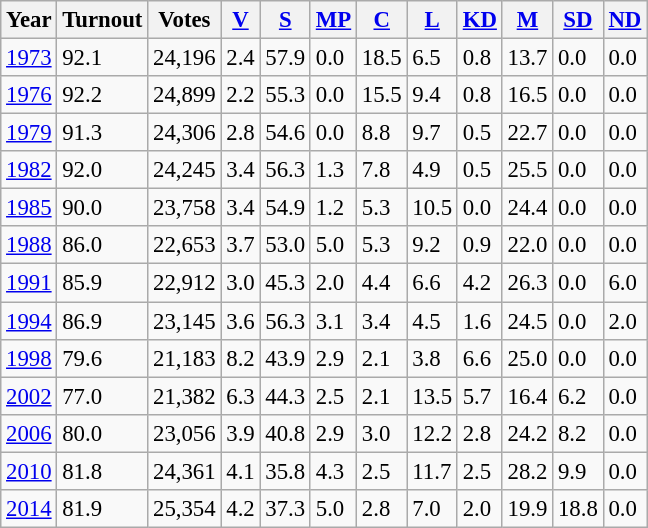<table class="wikitable sortable" style="font-size: 95%;">
<tr>
<th>Year</th>
<th>Turnout</th>
<th>Votes</th>
<th><a href='#'>V</a></th>
<th><a href='#'>S</a></th>
<th><a href='#'>MP</a></th>
<th><a href='#'>C</a></th>
<th><a href='#'>L</a></th>
<th><a href='#'>KD</a></th>
<th><a href='#'>M</a></th>
<th><a href='#'>SD</a></th>
<th><a href='#'>ND</a></th>
</tr>
<tr>
<td><a href='#'>1973</a></td>
<td>92.1</td>
<td>24,196</td>
<td>2.4</td>
<td>57.9</td>
<td>0.0</td>
<td>18.5</td>
<td>6.5</td>
<td>0.8</td>
<td>13.7</td>
<td>0.0</td>
<td>0.0</td>
</tr>
<tr>
<td><a href='#'>1976</a></td>
<td>92.2</td>
<td>24,899</td>
<td>2.2</td>
<td>55.3</td>
<td>0.0</td>
<td>15.5</td>
<td>9.4</td>
<td>0.8</td>
<td>16.5</td>
<td>0.0</td>
<td>0.0</td>
</tr>
<tr>
<td><a href='#'>1979</a></td>
<td>91.3</td>
<td>24,306</td>
<td>2.8</td>
<td>54.6</td>
<td>0.0</td>
<td>8.8</td>
<td>9.7</td>
<td>0.5</td>
<td>22.7</td>
<td>0.0</td>
<td>0.0</td>
</tr>
<tr>
<td><a href='#'>1982</a></td>
<td>92.0</td>
<td>24,245</td>
<td>3.4</td>
<td>56.3</td>
<td>1.3</td>
<td>7.8</td>
<td>4.9</td>
<td>0.5</td>
<td>25.5</td>
<td>0.0</td>
<td>0.0</td>
</tr>
<tr>
<td><a href='#'>1985</a></td>
<td>90.0</td>
<td>23,758</td>
<td>3.4</td>
<td>54.9</td>
<td>1.2</td>
<td>5.3</td>
<td>10.5</td>
<td>0.0</td>
<td>24.4</td>
<td>0.0</td>
<td>0.0</td>
</tr>
<tr>
<td><a href='#'>1988</a></td>
<td>86.0</td>
<td>22,653</td>
<td>3.7</td>
<td>53.0</td>
<td>5.0</td>
<td>5.3</td>
<td>9.2</td>
<td>0.9</td>
<td>22.0</td>
<td>0.0</td>
<td>0.0</td>
</tr>
<tr>
<td><a href='#'>1991</a></td>
<td>85.9</td>
<td>22,912</td>
<td>3.0</td>
<td>45.3</td>
<td>2.0</td>
<td>4.4</td>
<td>6.6</td>
<td>4.2</td>
<td>26.3</td>
<td>0.0</td>
<td>6.0</td>
</tr>
<tr>
<td><a href='#'>1994</a></td>
<td>86.9</td>
<td>23,145</td>
<td>3.6</td>
<td>56.3</td>
<td>3.1</td>
<td>3.4</td>
<td>4.5</td>
<td>1.6</td>
<td>24.5</td>
<td>0.0</td>
<td>2.0</td>
</tr>
<tr>
<td><a href='#'>1998</a></td>
<td>79.6</td>
<td>21,183</td>
<td>8.2</td>
<td>43.9</td>
<td>2.9</td>
<td>2.1</td>
<td>3.8</td>
<td>6.6</td>
<td>25.0</td>
<td>0.0</td>
<td>0.0</td>
</tr>
<tr>
<td><a href='#'>2002</a></td>
<td>77.0</td>
<td>21,382</td>
<td>6.3</td>
<td>44.3</td>
<td>2.5</td>
<td>2.1</td>
<td>13.5</td>
<td>5.7</td>
<td>16.4</td>
<td>6.2</td>
<td>0.0</td>
</tr>
<tr>
<td><a href='#'>2006</a></td>
<td>80.0</td>
<td>23,056</td>
<td>3.9</td>
<td>40.8</td>
<td>2.9</td>
<td>3.0</td>
<td>12.2</td>
<td>2.8</td>
<td>24.2</td>
<td>8.2</td>
<td>0.0</td>
</tr>
<tr>
<td><a href='#'>2010</a></td>
<td>81.8</td>
<td>24,361</td>
<td>4.1</td>
<td>35.8</td>
<td>4.3</td>
<td>2.5</td>
<td>11.7</td>
<td>2.5</td>
<td>28.2</td>
<td>9.9</td>
<td>0.0</td>
</tr>
<tr>
<td><a href='#'>2014</a></td>
<td>81.9</td>
<td>25,354</td>
<td>4.2</td>
<td>37.3</td>
<td>5.0</td>
<td>2.8</td>
<td>7.0</td>
<td>2.0</td>
<td>19.9</td>
<td>18.8</td>
<td>0.0</td>
</tr>
</table>
